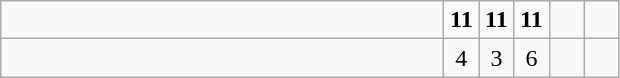<table class="wikitable">
<tr>
<td style="width:18em"></td>
<td align=center style="width:1em"><strong>11</strong></td>
<td align=center style="width:1em"><strong>11</strong></td>
<td align=center style="width:1em"><strong>11</strong></td>
<td align=center style="width:1em"></td>
<td align=center style="width:1em"></td>
</tr>
<tr>
<td style="width:18em"></td>
<td align=center style="width:1em">4</td>
<td align=center style="width:1em">3</td>
<td align=center style="width:1em">6</td>
<td align=center style="width:1em"></td>
<td align=center style="width:1em"></td>
</tr>
</table>
